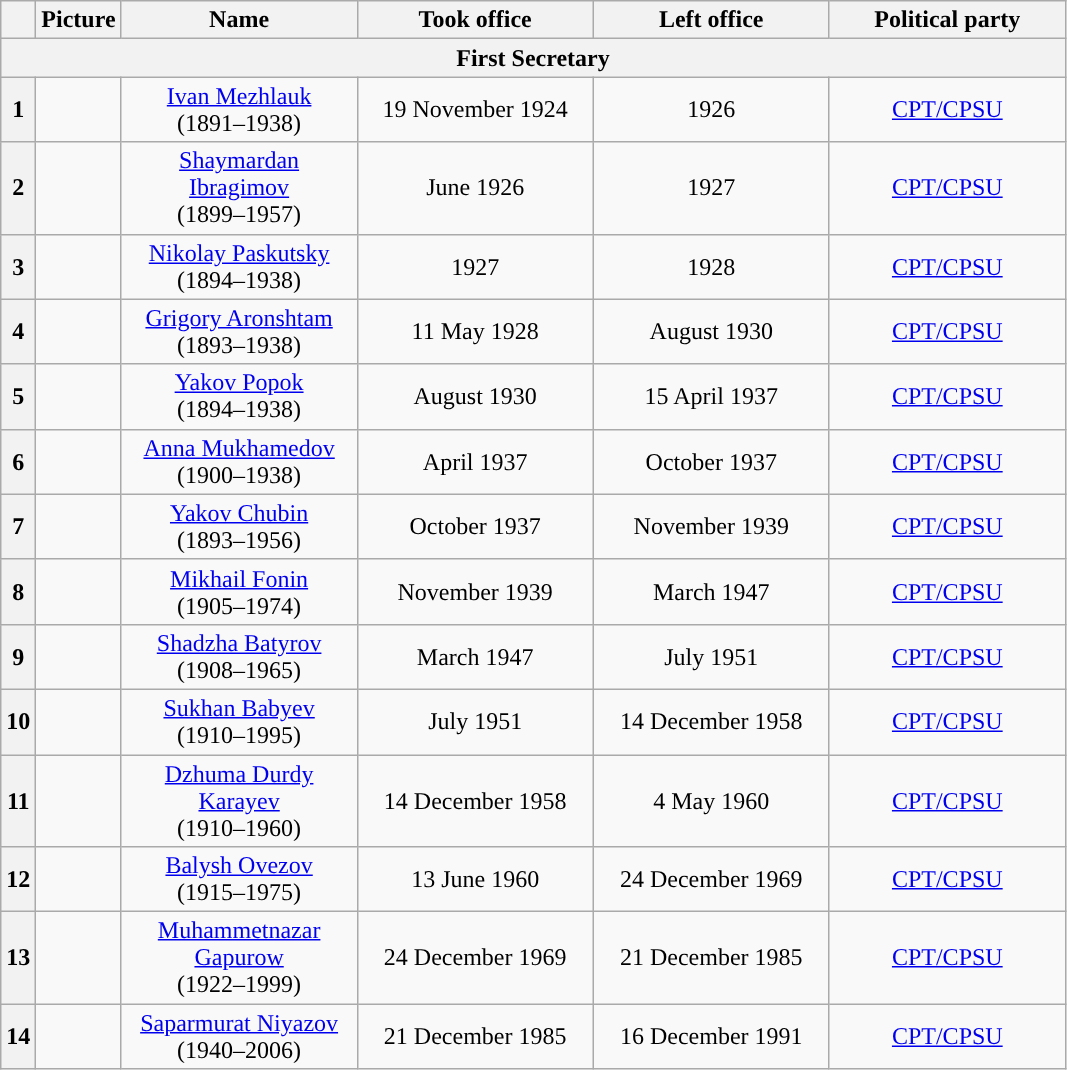<table class="wikitable" style="text-align:center">
<tr>
<th></th>
<th>Picture</th>
<th width="150">Name<br></th>
<th width="150">Took office</th>
<th width="150">Left office</th>
<th width="150">Political party</th>
</tr>
<tr>
<th colspan="6" align="center">First Secretary</th>
</tr>
<tr>
<th style="background:">1</th>
<td></td>
<td><a href='#'>Ivan Mezhlauk</a><br>(1891–1938)</td>
<td>19 November 1924</td>
<td>1926</td>
<td><a href='#'>CPT/CPSU</a></td>
</tr>
<tr>
<th style="background:">2</th>
<td></td>
<td><a href='#'>Shaymardan Ibragimov</a><br>(1899–1957)</td>
<td>June 1926</td>
<td>1927</td>
<td><a href='#'>CPT/CPSU</a></td>
</tr>
<tr>
<th style="background:">3</th>
<td></td>
<td><a href='#'>Nikolay Paskutsky</a><br>(1894–1938)</td>
<td>1927</td>
<td>1928</td>
<td><a href='#'>CPT/CPSU</a></td>
</tr>
<tr>
<th style="background:">4</th>
<td></td>
<td><a href='#'>Grigory Aronshtam</a><br>(1893–1938)</td>
<td>11 May 1928</td>
<td>August 1930</td>
<td><a href='#'>CPT/CPSU</a></td>
</tr>
<tr>
<th style="background:">5</th>
<td></td>
<td><a href='#'>Yakov Popok</a><br>(1894–1938)</td>
<td>August 1930</td>
<td>15 April 1937</td>
<td><a href='#'>CPT/CPSU</a></td>
</tr>
<tr>
<th style="background:">6</th>
<td></td>
<td><a href='#'>Anna Mukhamedov</a><br>(1900–1938)</td>
<td>April 1937</td>
<td>October 1937</td>
<td><a href='#'>CPT/CPSU</a></td>
</tr>
<tr>
<th style="background:">7</th>
<td></td>
<td><a href='#'>Yakov Chubin</a><br>(1893–1956)</td>
<td>October 1937</td>
<td>November 1939</td>
<td><a href='#'>CPT/CPSU</a></td>
</tr>
<tr>
<th style="background:">8</th>
<td></td>
<td><a href='#'>Mikhail Fonin</a><br>(1905–1974)</td>
<td>November 1939</td>
<td>March 1947</td>
<td><a href='#'>CPT/CPSU</a></td>
</tr>
<tr>
<th style="background:">9</th>
<td></td>
<td><a href='#'>Shadzha Batyrov</a><br>(1908–1965)</td>
<td>March 1947</td>
<td>July 1951</td>
<td><a href='#'>CPT/CPSU</a></td>
</tr>
<tr>
<th style="background:">10</th>
<td></td>
<td><a href='#'>Sukhan Babyev</a><br>(1910–1995)</td>
<td>July 1951</td>
<td>14 December 1958</td>
<td><a href='#'>CPT/CPSU</a></td>
</tr>
<tr>
<th style="background:">11</th>
<td></td>
<td><a href='#'>Dzhuma Durdy Karayev</a><br>(1910–1960)</td>
<td>14 December 1958</td>
<td>4 May 1960</td>
<td><a href='#'>CPT/CPSU</a></td>
</tr>
<tr>
<th style="background:">12</th>
<td></td>
<td><a href='#'>Balysh Ovezov</a><br>(1915–1975)</td>
<td>13 June 1960</td>
<td>24 December 1969</td>
<td><a href='#'>CPT/CPSU</a></td>
</tr>
<tr>
<th style="background:">13</th>
<td></td>
<td><a href='#'>Muhammetnazar Gapurow</a><br>(1922–1999)</td>
<td>24 December 1969</td>
<td>21 December 1985</td>
<td><a href='#'>CPT/CPSU</a></td>
</tr>
<tr>
<th style="background:">14</th>
<td></td>
<td><a href='#'>Saparmurat Niyazov</a><br>(1940–2006)</td>
<td>21 December 1985</td>
<td>16 December 1991</td>
<td><a href='#'>CPT/CPSU</a></td>
</tr>
</table>
